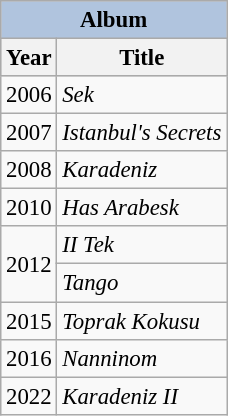<table class="wikitable plainrowheaders sortable" style="margin-right: 0; font-size: 95%;">
<tr bgcolor="#CCCCCC" align="center">
<th colspan="4" style="background: LightSteelBlue;">Album</th>
</tr>
<tr bgcolor="#CCCCCC" align="center">
<th>Year</th>
<th>Title</th>
</tr>
<tr>
<td>2006</td>
<td><em>Sek</em></td>
</tr>
<tr>
<td>2007</td>
<td><em>Istanbul's Secrets</em></td>
</tr>
<tr>
<td>2008</td>
<td><em>Karadeniz</em></td>
</tr>
<tr>
<td>2010</td>
<td><em>Has Arabesk</em></td>
</tr>
<tr>
<td rowspan="2">2012</td>
<td><em>II Tek</em></td>
</tr>
<tr>
<td><em>Tango</em></td>
</tr>
<tr>
<td>2015</td>
<td><em>Toprak Kokusu</em></td>
</tr>
<tr>
<td>2016</td>
<td><em>Nanninom</em></td>
</tr>
<tr>
<td>2022</td>
<td><em>Karadeniz II</em></td>
</tr>
</table>
